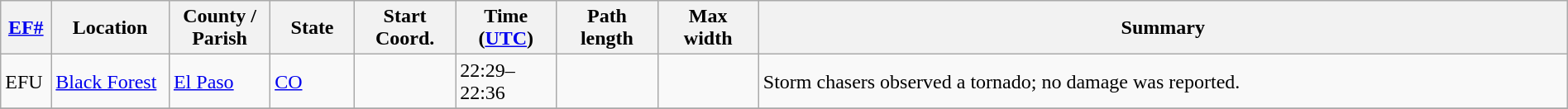<table class="wikitable sortable" style="width:100%;">
<tr>
<th scope="col" style="width:3%; text-align:center;"><a href='#'>EF#</a></th>
<th scope="col" style="width:7%; text-align:center;" class="unsortable">Location</th>
<th scope="col" style="width:6%; text-align:center;" class="unsortable">County / Parish</th>
<th scope="col" style="width:5%; text-align:center;">State</th>
<th scope="col" style="width:6%; text-align:center;">Start Coord.</th>
<th scope="col" style="width:6%; text-align:center;">Time (<a href='#'>UTC</a>)</th>
<th scope="col" style="width:6%; text-align:center;">Path length</th>
<th scope="col" style="width:6%; text-align:center;">Max width</th>
<th scope="col" class="unsortable" style="width:48%; text-align:center;">Summary</th>
</tr>
<tr>
<td bgcolor=>EFU</td>
<td><a href='#'>Black Forest</a></td>
<td><a href='#'>El Paso</a></td>
<td><a href='#'>CO</a></td>
<td></td>
<td>22:29–22:36</td>
<td></td>
<td></td>
<td>Storm chasers observed a tornado; no damage was reported.</td>
</tr>
<tr>
</tr>
</table>
